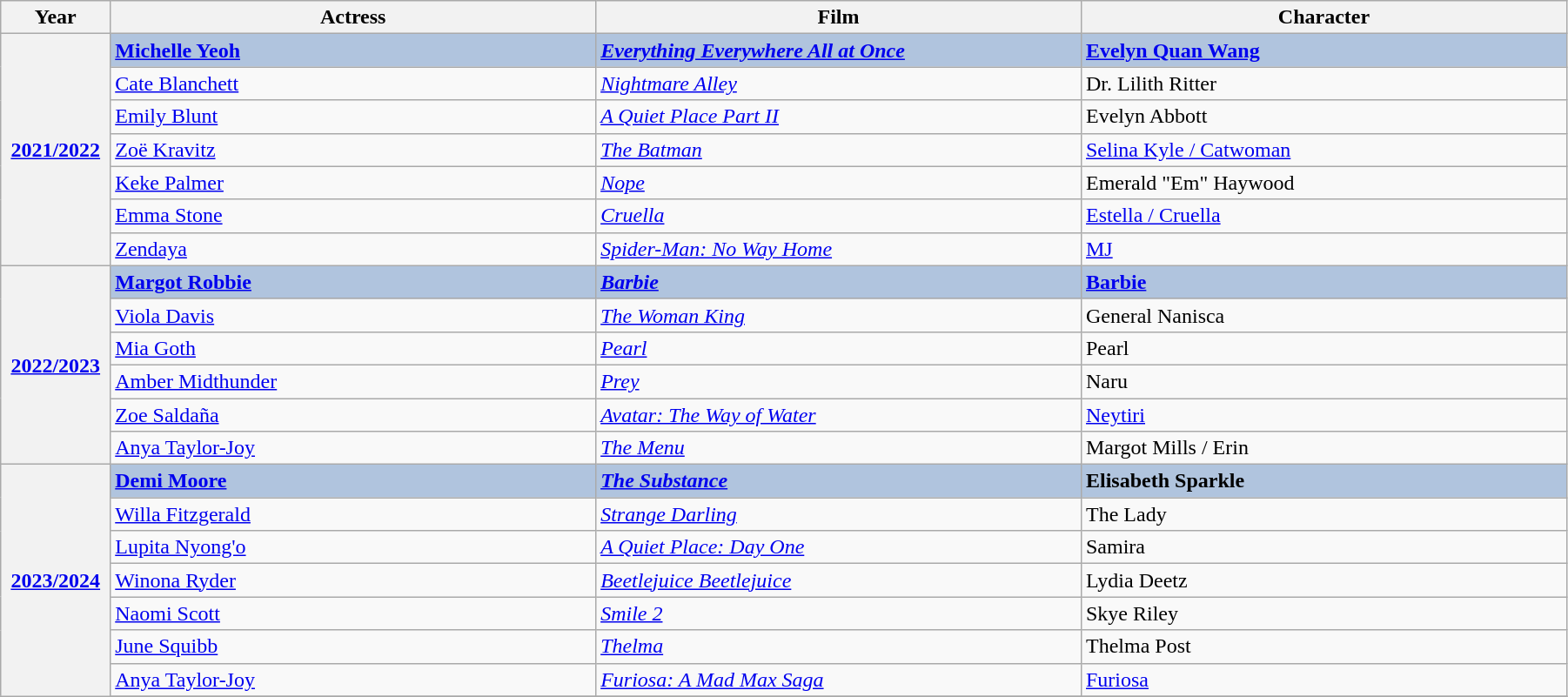<table class="wikitable" width="95%" align="center">
<tr>
<th width=7%>Year</th>
<th width=31%>Actress</th>
<th width=31%>Film</th>
<th width=31%>Character</th>
</tr>
<tr>
<th rowspan="7"><a href='#'>2021/2022</a></th>
<td style="background:#B0C4DE;"><strong><a href='#'>Michelle Yeoh</a></strong></td>
<td style="background:#B0C4DE;"><strong><em><a href='#'>Everything Everywhere All at Once</a></em></strong></td>
<td style="background:#B0C4DE;"><strong><a href='#'>Evelyn Quan Wang</a></strong></td>
</tr>
<tr>
<td><a href='#'>Cate Blanchett</a></td>
<td><em><a href='#'>Nightmare Alley</a></em></td>
<td>Dr. Lilith Ritter</td>
</tr>
<tr>
<td><a href='#'>Emily Blunt</a></td>
<td><em><a href='#'>A Quiet Place Part II</a></em></td>
<td>Evelyn Abbott</td>
</tr>
<tr>
<td><a href='#'>Zoë Kravitz</a></td>
<td><em><a href='#'>The Batman</a></em></td>
<td><a href='#'>Selina Kyle / Catwoman</a></td>
</tr>
<tr>
<td><a href='#'>Keke Palmer</a></td>
<td><em><a href='#'>Nope</a></em></td>
<td>Emerald "Em" Haywood</td>
</tr>
<tr>
<td><a href='#'>Emma Stone</a></td>
<td><em><a href='#'>Cruella</a></em></td>
<td><a href='#'>Estella / Cruella</a></td>
</tr>
<tr>
<td><a href='#'>Zendaya</a></td>
<td><em><a href='#'>Spider-Man: No Way Home</a></em></td>
<td><a href='#'>MJ</a></td>
</tr>
<tr>
<th rowspan="6"><a href='#'>2022/2023</a></th>
<td style="background:#B0C4DE;"><strong><a href='#'>Margot Robbie</a></strong></td>
<td style="background:#B0C4DE;"><strong><em><a href='#'>Barbie</a></em></strong></td>
<td style="background:#B0C4DE;"><strong><a href='#'>Barbie</a></strong></td>
</tr>
<tr>
<td><a href='#'>Viola Davis</a></td>
<td><em><a href='#'>The Woman King</a></em></td>
<td>General Nanisca</td>
</tr>
<tr>
<td><a href='#'>Mia Goth</a></td>
<td><em><a href='#'>Pearl</a></em></td>
<td>Pearl</td>
</tr>
<tr>
<td><a href='#'>Amber Midthunder</a></td>
<td><em><a href='#'>Prey</a></em></td>
<td>Naru</td>
</tr>
<tr>
<td><a href='#'>Zoe Saldaña</a></td>
<td><em><a href='#'>Avatar: The Way of Water</a></em></td>
<td><a href='#'>Neytiri</a></td>
</tr>
<tr>
<td><a href='#'>Anya Taylor-Joy</a></td>
<td><em><a href='#'>The Menu</a></em></td>
<td>Margot Mills / Erin</td>
</tr>
<tr>
<th rowspan="8"><a href='#'>2023/2024</a></th>
<td style="background:#B0C4DE;"><strong><a href='#'>Demi Moore</a></strong></td>
<td style="background:#B0C4DE;"><strong><em><a href='#'>The Substance</a></em></strong></td>
<td style="background:#B0C4DE;"><strong>Elisabeth Sparkle</strong></td>
</tr>
<tr>
<td><a href='#'>Willa Fitzgerald</a></td>
<td><em><a href='#'>Strange Darling</a></em></td>
<td>The Lady</td>
</tr>
<tr>
<td><a href='#'>Lupita Nyong'o</a></td>
<td><em><a href='#'>A Quiet Place: Day One</a></em></td>
<td>Samira</td>
</tr>
<tr>
<td><a href='#'>Winona Ryder</a></td>
<td><em><a href='#'>Beetlejuice Beetlejuice</a></em></td>
<td>Lydia Deetz</td>
</tr>
<tr>
<td><a href='#'>Naomi Scott</a></td>
<td><em><a href='#'>Smile 2</a></em></td>
<td>Skye Riley</td>
</tr>
<tr>
<td><a href='#'>June Squibb</a></td>
<td><em><a href='#'>Thelma</a></em></td>
<td>Thelma Post</td>
</tr>
<tr>
<td><a href='#'>Anya Taylor-Joy</a></td>
<td><em><a href='#'>Furiosa: A Mad Max Saga</a></em></td>
<td><a href='#'>Furiosa</a></td>
</tr>
<tr>
</tr>
</table>
